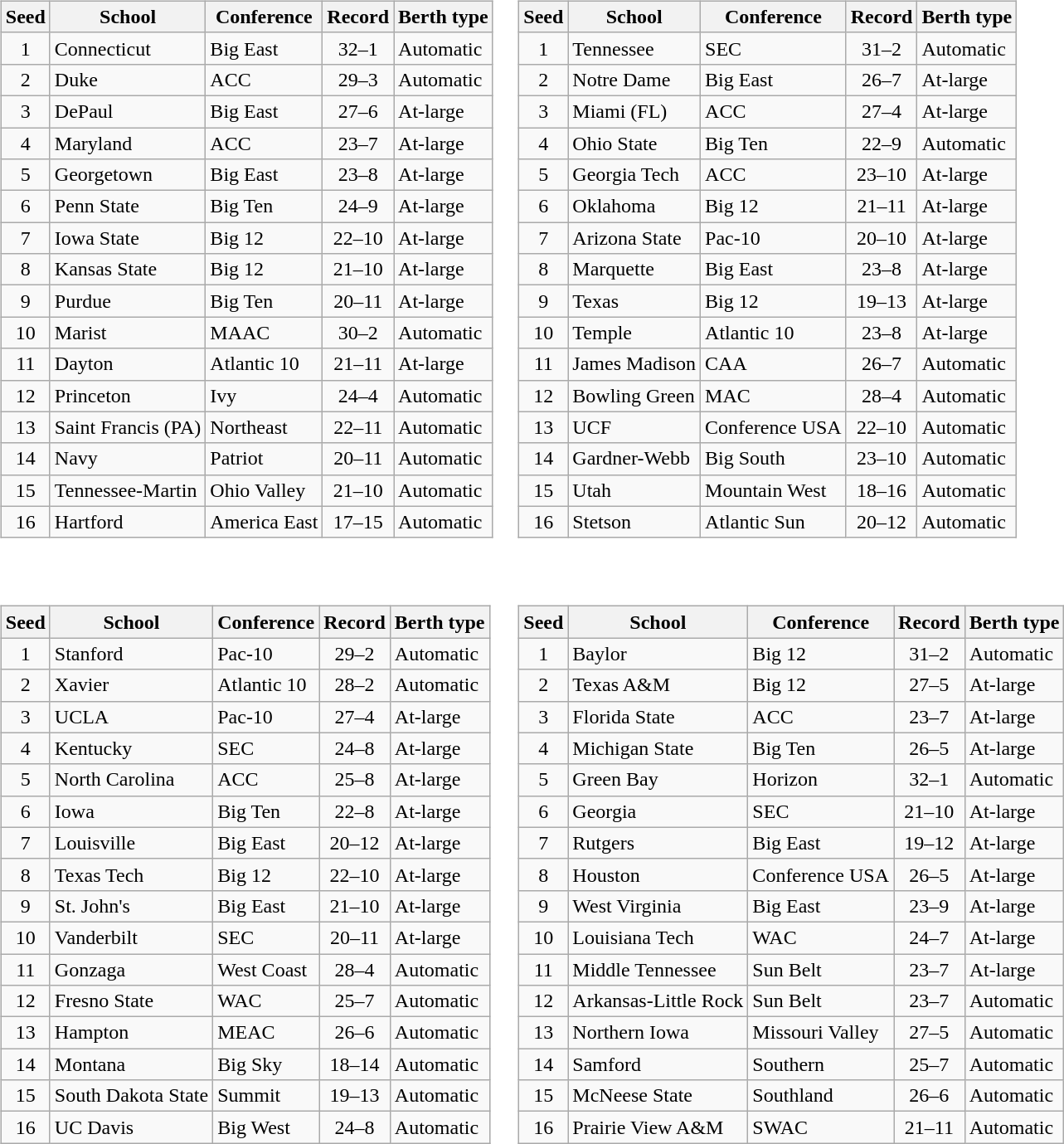<table>
<tr>
<td valign=top><br><table class="wikitable sortable">
<tr>
<th>Seed</th>
<th>School</th>
<th>Conference</th>
<th>Record</th>
<th>Berth type</th>
</tr>
<tr>
<td align=center>1</td>
<td>Connecticut</td>
<td>Big East</td>
<td align=center>32–1</td>
<td>Automatic</td>
</tr>
<tr>
<td align=center>2</td>
<td>Duke</td>
<td>ACC</td>
<td align=center>29–3</td>
<td>Automatic</td>
</tr>
<tr>
<td align=center>3</td>
<td>DePaul</td>
<td>Big East</td>
<td align=center>27–6</td>
<td>At-large</td>
</tr>
<tr>
<td align=center>4</td>
<td>Maryland</td>
<td>ACC</td>
<td align=center>23–7</td>
<td>At-large</td>
</tr>
<tr>
<td align=center>5</td>
<td>Georgetown</td>
<td>Big East</td>
<td align=center>23–8</td>
<td>At-large</td>
</tr>
<tr>
<td align=center>6</td>
<td>Penn State</td>
<td>Big Ten</td>
<td align=center>24–9</td>
<td>At-large</td>
</tr>
<tr>
<td align=center>7</td>
<td>Iowa State</td>
<td>Big 12</td>
<td align=center>22–10</td>
<td>At-large</td>
</tr>
<tr>
<td align=center>8</td>
<td>Kansas State</td>
<td>Big 12</td>
<td align=center>21–10</td>
<td>At-large</td>
</tr>
<tr>
<td align=center>9</td>
<td>Purdue</td>
<td>Big Ten</td>
<td align=center>20–11</td>
<td>At-large</td>
</tr>
<tr>
<td align=center>10</td>
<td>Marist</td>
<td>MAAC</td>
<td align=center>30–2</td>
<td>Automatic</td>
</tr>
<tr>
<td align=center>11</td>
<td>Dayton</td>
<td>Atlantic 10</td>
<td align=center>21–11</td>
<td>At-large</td>
</tr>
<tr>
<td align=center>12</td>
<td>Princeton</td>
<td>Ivy</td>
<td align=center>24–4</td>
<td>Automatic</td>
</tr>
<tr>
<td align=center>13</td>
<td>Saint Francis (PA)</td>
<td>Northeast</td>
<td align=center>22–11</td>
<td>Automatic</td>
</tr>
<tr>
<td align=center>14</td>
<td>Navy</td>
<td>Patriot</td>
<td align=center>20–11</td>
<td>Automatic</td>
</tr>
<tr>
<td align=center>15</td>
<td>Tennessee-Martin</td>
<td>Ohio Valley</td>
<td align=center>21–10</td>
<td>Automatic</td>
</tr>
<tr>
<td align=center>16</td>
<td>Hartford</td>
<td>America East</td>
<td align=center>17–15</td>
<td>Automatic</td>
</tr>
</table>
</td>
<td valign=top><br><table class="wikitable sortable">
<tr>
<th>Seed</th>
<th>School</th>
<th>Conference</th>
<th>Record</th>
<th>Berth type</th>
</tr>
<tr>
<td align=center>1</td>
<td>Tennessee</td>
<td>SEC</td>
<td align=center>31–2</td>
<td>Automatic</td>
</tr>
<tr>
<td align=center>2</td>
<td>Notre Dame</td>
<td>Big East</td>
<td align=center>26–7</td>
<td>At-large</td>
</tr>
<tr>
<td align=center>3</td>
<td>Miami (FL)</td>
<td>ACC</td>
<td align=center>27–4</td>
<td>At-large</td>
</tr>
<tr>
<td align=center>4</td>
<td>Ohio State</td>
<td>Big Ten</td>
<td align=center>22–9</td>
<td>Automatic</td>
</tr>
<tr>
<td align=center>5</td>
<td>Georgia Tech</td>
<td>ACC</td>
<td align=center>23–10</td>
<td>At-large</td>
</tr>
<tr>
<td align=center>6</td>
<td>Oklahoma</td>
<td>Big 12</td>
<td align=center>21–11</td>
<td>At-large</td>
</tr>
<tr>
<td align=center>7</td>
<td>Arizona State</td>
<td>Pac-10</td>
<td align=center>20–10</td>
<td>At-large</td>
</tr>
<tr>
<td align=center>8</td>
<td>Marquette</td>
<td>Big East</td>
<td align=center>23–8</td>
<td>At-large</td>
</tr>
<tr>
<td align=center>9</td>
<td>Texas</td>
<td>Big 12</td>
<td align=center>19–13</td>
<td>At-large</td>
</tr>
<tr>
<td align=center>10</td>
<td>Temple</td>
<td>Atlantic 10</td>
<td align=center>23–8</td>
<td>At-large</td>
</tr>
<tr>
<td align=center>11</td>
<td>James Madison</td>
<td>CAA</td>
<td align=center>26–7</td>
<td>Automatic</td>
</tr>
<tr>
<td align=center>12</td>
<td>Bowling Green</td>
<td>MAC</td>
<td align=center>28–4</td>
<td>Automatic</td>
</tr>
<tr>
<td align=center>13</td>
<td>UCF</td>
<td>Conference USA</td>
<td align=center>22–10</td>
<td>Automatic</td>
</tr>
<tr>
<td align=center>14</td>
<td>Gardner-Webb</td>
<td>Big South</td>
<td align=center>23–10</td>
<td>Automatic</td>
</tr>
<tr>
<td align=center>15</td>
<td>Utah</td>
<td>Mountain West</td>
<td align=center>18–16</td>
<td>Automatic</td>
</tr>
<tr>
<td align=center>16</td>
<td>Stetson</td>
<td>Atlantic Sun</td>
<td align=center>20–12</td>
<td>Automatic</td>
</tr>
</table>
</td>
</tr>
<tr>
<td valign=top><br><table class="wikitable sortable">
<tr>
<th>Seed</th>
<th>School</th>
<th>Conference</th>
<th>Record</th>
<th>Berth type</th>
</tr>
<tr>
<td align=center>1</td>
<td>Stanford</td>
<td>Pac-10</td>
<td align=center>29–2</td>
<td>Automatic</td>
</tr>
<tr>
<td align=center>2</td>
<td>Xavier</td>
<td>Atlantic 10</td>
<td align=center>28–2</td>
<td>Automatic</td>
</tr>
<tr>
<td align=center>3</td>
<td>UCLA</td>
<td>Pac-10</td>
<td align=center>27–4</td>
<td>At-large</td>
</tr>
<tr>
<td align=center>4</td>
<td>Kentucky</td>
<td>SEC</td>
<td align=center>24–8</td>
<td>At-large</td>
</tr>
<tr>
<td align=center>5</td>
<td>North Carolina</td>
<td>ACC</td>
<td align=center>25–8</td>
<td>At-large</td>
</tr>
<tr>
<td align=center>6</td>
<td>Iowa</td>
<td>Big Ten</td>
<td align=center>22–8</td>
<td>At-large</td>
</tr>
<tr>
<td align=center>7</td>
<td>Louisville</td>
<td>Big East</td>
<td align=center>20–12</td>
<td>At-large</td>
</tr>
<tr>
<td align=center>8</td>
<td>Texas Tech</td>
<td>Big 12</td>
<td align=center>22–10</td>
<td>At-large</td>
</tr>
<tr>
<td align=center>9</td>
<td>St. John's</td>
<td>Big East</td>
<td align=center>21–10</td>
<td>At-large</td>
</tr>
<tr>
<td align=center>10</td>
<td>Vanderbilt</td>
<td>SEC</td>
<td align=center>20–11</td>
<td>At-large</td>
</tr>
<tr>
<td align=center>11</td>
<td>Gonzaga</td>
<td>West Coast</td>
<td align=center>28–4</td>
<td>Automatic</td>
</tr>
<tr>
<td align=center>12</td>
<td>Fresno State</td>
<td>WAC</td>
<td align=center>25–7</td>
<td>Automatic</td>
</tr>
<tr>
<td align=center>13</td>
<td>Hampton</td>
<td>MEAC</td>
<td align=center>26–6</td>
<td>Automatic</td>
</tr>
<tr>
<td align=center>14</td>
<td>Montana</td>
<td>Big Sky</td>
<td align=center>18–14</td>
<td>Automatic</td>
</tr>
<tr>
<td align=center>15</td>
<td>South Dakota State</td>
<td>Summit</td>
<td align=center>19–13</td>
<td>Automatic</td>
</tr>
<tr>
<td align=center>16</td>
<td>UC Davis</td>
<td>Big West</td>
<td align=center>24–8</td>
<td>Automatic</td>
</tr>
</table>
</td>
<td valign=top><br><table class="wikitable sortable">
<tr>
<th>Seed</th>
<th>School</th>
<th>Conference</th>
<th>Record</th>
<th>Berth type</th>
</tr>
<tr>
<td align=center>1</td>
<td>Baylor</td>
<td>Big 12</td>
<td align=center>31–2</td>
<td>Automatic</td>
</tr>
<tr>
<td align=center>2</td>
<td>Texas A&M</td>
<td>Big 12</td>
<td align=center>27–5</td>
<td>At-large</td>
</tr>
<tr>
<td align=center>3</td>
<td>Florida State</td>
<td>ACC</td>
<td align=center>23–7</td>
<td>At-large</td>
</tr>
<tr>
<td align=center>4</td>
<td>Michigan State</td>
<td>Big Ten</td>
<td align=center>26–5</td>
<td>At-large</td>
</tr>
<tr>
<td align=center>5</td>
<td>Green Bay</td>
<td>Horizon</td>
<td align=center>32–1</td>
<td>Automatic</td>
</tr>
<tr>
<td align=center>6</td>
<td>Georgia</td>
<td>SEC</td>
<td align=center>21–10</td>
<td>At-large</td>
</tr>
<tr>
<td align=center>7</td>
<td>Rutgers</td>
<td>Big East</td>
<td align=center>19–12</td>
<td>At-large</td>
</tr>
<tr>
<td align=center>8</td>
<td>Houston</td>
<td>Conference USA</td>
<td align=center>26–5</td>
<td>At-large</td>
</tr>
<tr>
<td align=center>9</td>
<td>West Virginia</td>
<td>Big East</td>
<td align=center>23–9</td>
<td>At-large</td>
</tr>
<tr>
<td align=center>10</td>
<td>Louisiana Tech</td>
<td>WAC</td>
<td align=center>24–7</td>
<td>At-large</td>
</tr>
<tr>
<td align=center>11</td>
<td>Middle Tennessee</td>
<td>Sun Belt</td>
<td align=center>23–7</td>
<td>At-large</td>
</tr>
<tr>
<td align=center>12</td>
<td>Arkansas-Little Rock</td>
<td>Sun Belt</td>
<td align=center>23–7</td>
<td>Automatic</td>
</tr>
<tr>
<td align=center>13</td>
<td>Northern Iowa</td>
<td>Missouri Valley</td>
<td align=center>27–5</td>
<td>Automatic</td>
</tr>
<tr>
<td align=center>14</td>
<td>Samford</td>
<td>Southern</td>
<td align=center>25–7</td>
<td>Automatic</td>
</tr>
<tr>
<td align=center>15</td>
<td>McNeese State</td>
<td>Southland</td>
<td align=center>26–6</td>
<td>Automatic</td>
</tr>
<tr>
<td align=center>16</td>
<td>Prairie View A&M</td>
<td>SWAC</td>
<td align=center>21–11</td>
<td>Automatic</td>
</tr>
</table>
</td>
</tr>
</table>
